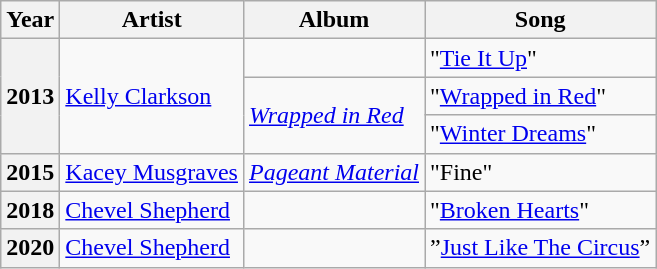<table class="wikitable">
<tr>
<th>Year</th>
<th>Artist</th>
<th>Album</th>
<th>Song</th>
</tr>
<tr>
<th rowspan="3">2013</th>
<td rowspan="3"><a href='#'>Kelly Clarkson</a></td>
<td></td>
<td>"<a href='#'>Tie It Up</a>"</td>
</tr>
<tr>
<td rowspan="2"><em><a href='#'>Wrapped in Red</a></em></td>
<td>"<a href='#'>Wrapped in Red</a>"</td>
</tr>
<tr>
<td>"<a href='#'>Winter Dreams</a>"</td>
</tr>
<tr>
<th>2015</th>
<td><a href='#'>Kacey Musgraves</a></td>
<td><em><a href='#'>Pageant Material</a></em></td>
<td>"Fine"</td>
</tr>
<tr>
<th>2018</th>
<td><a href='#'>Chevel Shepherd</a></td>
<td></td>
<td>"<a href='#'>Broken Hearts</a>"</td>
</tr>
<tr>
<th>2020</th>
<td><a href='#'>Chevel Shepherd</a></td>
<td></td>
<td>”<a href='#'>Just Like The Circus</a>”</td>
</tr>
</table>
